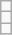<table class="wikitable" style="float:right; clear:right; margin-left:4px">
<tr>
<td></td>
</tr>
<tr>
<td></td>
</tr>
<tr>
<td></td>
</tr>
</table>
